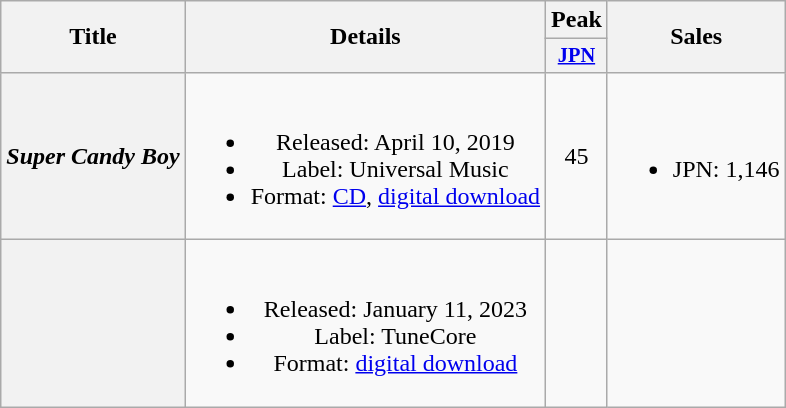<table class="wikitable plainrowheaders" style="text-align:center;">
<tr>
<th scope="col" rowspan="2">Title</th>
<th scope="col" rowspan="2">Details</th>
<th scope="col" colspan="1">Peak</th>
<th scope="col" rowspan="2">Sales</th>
</tr>
<tr>
<th scope="col" style="width:2.5em;font-size:85%;"><a href='#'>JPN</a><br></th>
</tr>
<tr>
<th scope="row"><em>Super Candy Boy</em></th>
<td><br><ul><li>Released: April 10, 2019</li><li>Label: Universal Music</li><li>Format: <a href='#'>CD</a>, <a href='#'>digital download</a></li></ul></td>
<td>45</td>
<td><br><ul><li>JPN: 1,146</li></ul></td>
</tr>
<tr>
<th scope="row"></th>
<td><br><ul><li>Released: January 11, 2023</li><li>Label: TuneCore</li><li>Format: <a href='#'>digital download</a></li></ul></td>
<td></td>
<td></td>
</tr>
</table>
